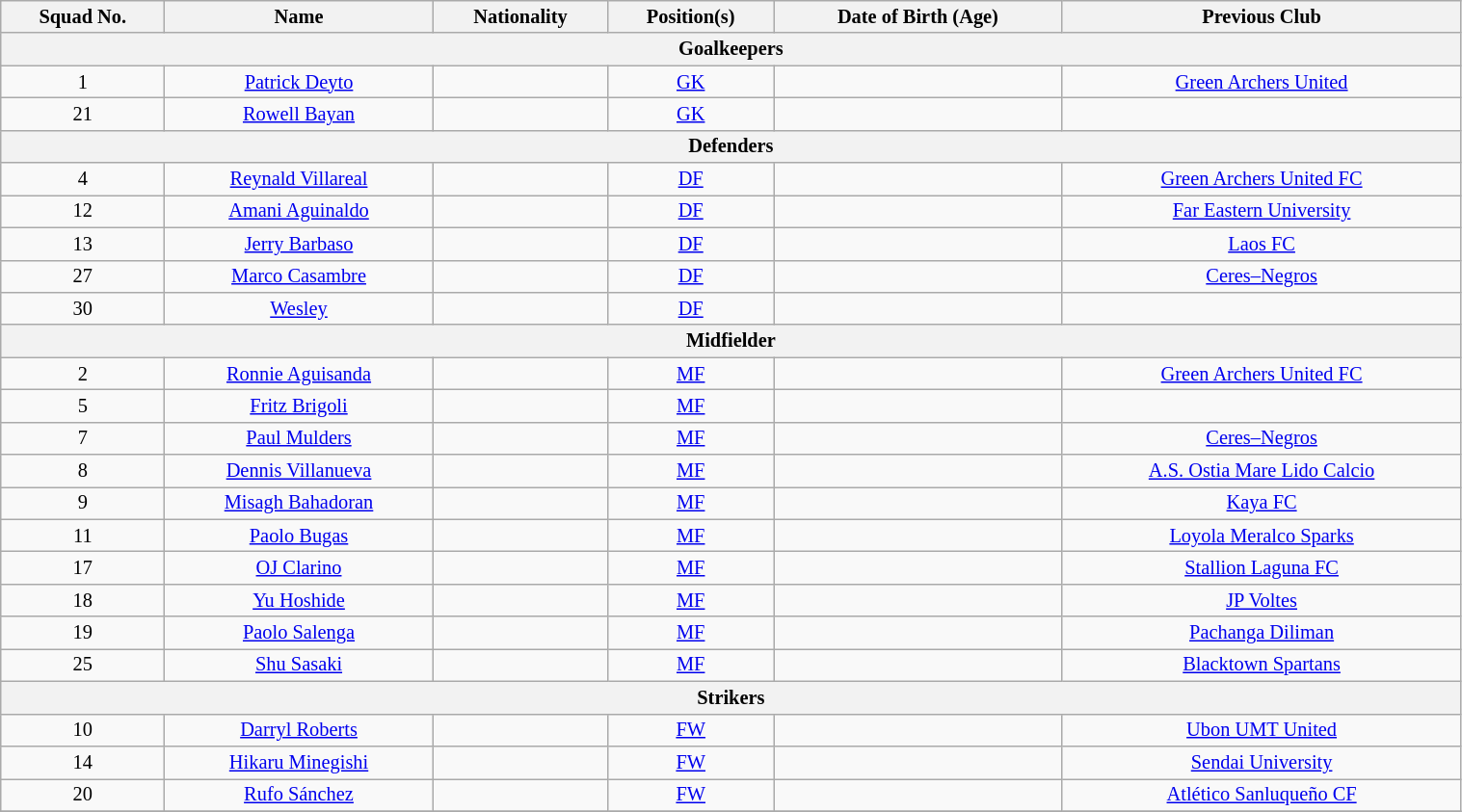<table class="wikitable" style="text-align:center; font-size:85%; width:80%;">
<tr>
<th>Squad No.</th>
<th>Name</th>
<th>Nationality</th>
<th>Position(s)</th>
<th>Date of Birth (Age)</th>
<th>Previous Club</th>
</tr>
<tr>
<th colspan=6>Goalkeepers</th>
</tr>
<tr>
<td>1</td>
<td><a href='#'>Patrick Deyto</a></td>
<td></td>
<td><a href='#'>GK</a></td>
<td></td>
<td><a href='#'>Green Archers United</a></td>
</tr>
<tr>
<td>21</td>
<td><a href='#'>Rowell Bayan</a></td>
<td></td>
<td><a href='#'>GK</a></td>
<td></td>
<td></td>
</tr>
<tr>
<th colspan=6>Defenders</th>
</tr>
<tr>
<td>4</td>
<td><a href='#'>Reynald Villareal</a></td>
<td></td>
<td><a href='#'>DF</a></td>
<td></td>
<td><a href='#'>Green Archers United FC</a></td>
</tr>
<tr>
<td>12</td>
<td><a href='#'>Amani Aguinaldo</a></td>
<td></td>
<td><a href='#'>DF</a></td>
<td></td>
<td><a href='#'>Far Eastern University</a></td>
</tr>
<tr>
<td>13</td>
<td><a href='#'>Jerry Barbaso</a></td>
<td></td>
<td><a href='#'>DF</a></td>
<td></td>
<td><a href='#'>Laos FC</a></td>
</tr>
<tr>
<td>27</td>
<td><a href='#'>Marco Casambre</a></td>
<td></td>
<td><a href='#'>DF</a></td>
<td></td>
<td><a href='#'>Ceres–Negros</a></td>
</tr>
<tr>
<td>30</td>
<td><a href='#'>Wesley</a></td>
<td></td>
<td><a href='#'>DF</a></td>
<td></td>
<td></td>
</tr>
<tr>
<th colspan=6>Midfielder</th>
</tr>
<tr>
<td>2</td>
<td><a href='#'>Ronnie Aguisanda</a></td>
<td></td>
<td><a href='#'>MF</a></td>
<td></td>
<td><a href='#'>Green Archers United FC</a></td>
</tr>
<tr>
<td>5</td>
<td><a href='#'>Fritz Brigoli</a></td>
<td></td>
<td><a href='#'>MF</a></td>
<td></td>
<td></td>
</tr>
<tr>
<td>7</td>
<td><a href='#'>Paul Mulders</a></td>
<td></td>
<td><a href='#'>MF</a></td>
<td></td>
<td><a href='#'>Ceres–Negros</a></td>
</tr>
<tr>
<td>8</td>
<td><a href='#'>Dennis Villanueva</a></td>
<td></td>
<td><a href='#'>MF</a></td>
<td></td>
<td><a href='#'>A.S. Ostia Mare Lido Calcio</a></td>
</tr>
<tr>
<td>9</td>
<td><a href='#'>Misagh Bahadoran</a></td>
<td></td>
<td><a href='#'>MF</a></td>
<td></td>
<td><a href='#'>Kaya FC</a></td>
</tr>
<tr>
<td>11</td>
<td><a href='#'>Paolo Bugas</a></td>
<td></td>
<td><a href='#'>MF</a></td>
<td></td>
<td><a href='#'>Loyola Meralco Sparks</a></td>
</tr>
<tr>
<td>17</td>
<td><a href='#'>OJ Clarino</a></td>
<td></td>
<td><a href='#'>MF</a></td>
<td></td>
<td><a href='#'>Stallion Laguna FC</a></td>
</tr>
<tr>
<td>18</td>
<td><a href='#'>Yu Hoshide</a></td>
<td></td>
<td><a href='#'>MF</a></td>
<td></td>
<td><a href='#'>JP Voltes</a></td>
</tr>
<tr>
<td>19</td>
<td><a href='#'>Paolo Salenga</a></td>
<td></td>
<td><a href='#'>MF</a></td>
<td></td>
<td><a href='#'>Pachanga Diliman</a></td>
</tr>
<tr>
<td>25</td>
<td><a href='#'>Shu Sasaki</a></td>
<td></td>
<td><a href='#'>MF</a></td>
<td></td>
<td><a href='#'>Blacktown Spartans</a></td>
</tr>
<tr>
<th colspan=6>Strikers</th>
</tr>
<tr>
<td>10</td>
<td><a href='#'>Darryl Roberts</a></td>
<td></td>
<td><a href='#'>FW</a></td>
<td></td>
<td><a href='#'>Ubon UMT United</a></td>
</tr>
<tr>
<td>14</td>
<td><a href='#'>Hikaru Minegishi</a></td>
<td></td>
<td><a href='#'>FW</a></td>
<td></td>
<td><a href='#'>Sendai University</a></td>
</tr>
<tr>
<td>20</td>
<td><a href='#'>Rufo Sánchez</a></td>
<td></td>
<td><a href='#'>FW</a></td>
<td></td>
<td><a href='#'>Atlético Sanluqueño CF</a></td>
</tr>
<tr>
</tr>
</table>
